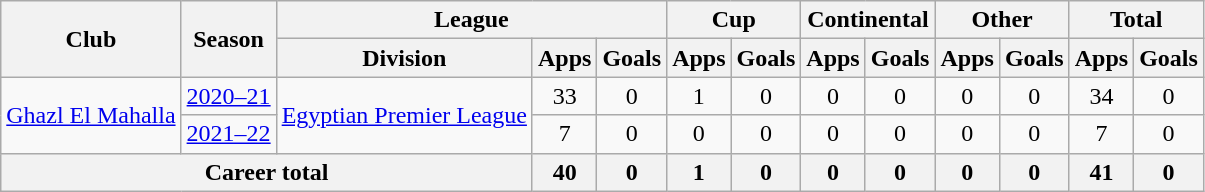<table class="wikitable" style="text-align: center">
<tr>
<th rowspan="2">Club</th>
<th rowspan="2">Season</th>
<th colspan="3">League</th>
<th colspan="2">Cup</th>
<th colspan="2">Continental</th>
<th colspan="2">Other</th>
<th colspan="2">Total</th>
</tr>
<tr>
<th>Division</th>
<th>Apps</th>
<th>Goals</th>
<th>Apps</th>
<th>Goals</th>
<th>Apps</th>
<th>Goals</th>
<th>Apps</th>
<th>Goals</th>
<th>Apps</th>
<th>Goals</th>
</tr>
<tr>
<td rowspan="2"><a href='#'>Ghazl El Mahalla</a></td>
<td><a href='#'>2020–21</a></td>
<td rowspan="2"><a href='#'>Egyptian Premier League</a></td>
<td>33</td>
<td>0</td>
<td>1</td>
<td>0</td>
<td>0</td>
<td>0</td>
<td>0</td>
<td>0</td>
<td>34</td>
<td>0</td>
</tr>
<tr>
<td><a href='#'>2021–22</a></td>
<td>7</td>
<td>0</td>
<td>0</td>
<td>0</td>
<td>0</td>
<td>0</td>
<td>0</td>
<td>0</td>
<td>7</td>
<td>0</td>
</tr>
<tr>
<th colspan=3>Career total</th>
<th>40</th>
<th>0</th>
<th>1</th>
<th>0</th>
<th>0</th>
<th>0</th>
<th>0</th>
<th>0</th>
<th>41</th>
<th>0</th>
</tr>
</table>
